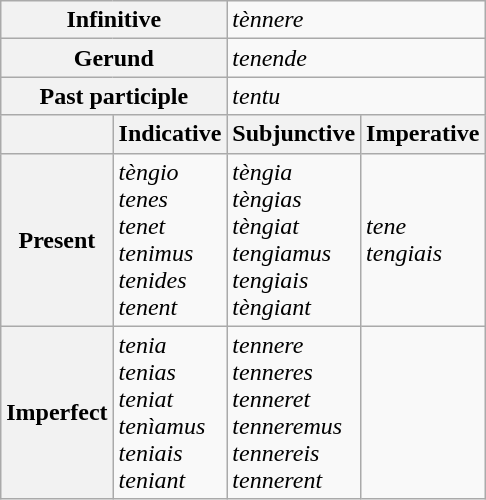<table class="wikitable">
<tr>
<th colspan=2>Infinitive</th>
<td colspan=2><em>tènnere</em></td>
</tr>
<tr>
<th colspan=2>Gerund</th>
<td colspan=2><em>tenende</em></td>
</tr>
<tr>
<th colspan=2>Past participle</th>
<td colspan=2><em>tentu</em></td>
</tr>
<tr>
<th></th>
<th>Indicative</th>
<th>Subjunctive</th>
<th>Imperative</th>
</tr>
<tr>
<th>Present</th>
<td><em>tèngio</em><br><em>tenes</em><br><em>tenet</em><br><em>tenimus</em><br><em>tenides</em><br><em>tenent</em></td>
<td><em>tèngia</em><br><em>tèngias</em><br><em>tèngiat</em><br><em>tengiamus</em><br><em>tengiais</em><br><em>tèngiant</em></td>
<td><em>tene</em><br><em>tengiais</em></td>
</tr>
<tr>
<th>Imperfect</th>
<td><em>tenia</em><br><em>tenias</em><br><em>teniat</em><br><em>tenìamus</em><br><em>teniais</em><br><em>teniant</em></td>
<td><em>tennere</em><br><em>tenneres</em><br><em>tenneret</em><br><em>tenneremus</em><br><em>tennereis</em><br><em>tennerent</em></td>
<td></td>
</tr>
</table>
